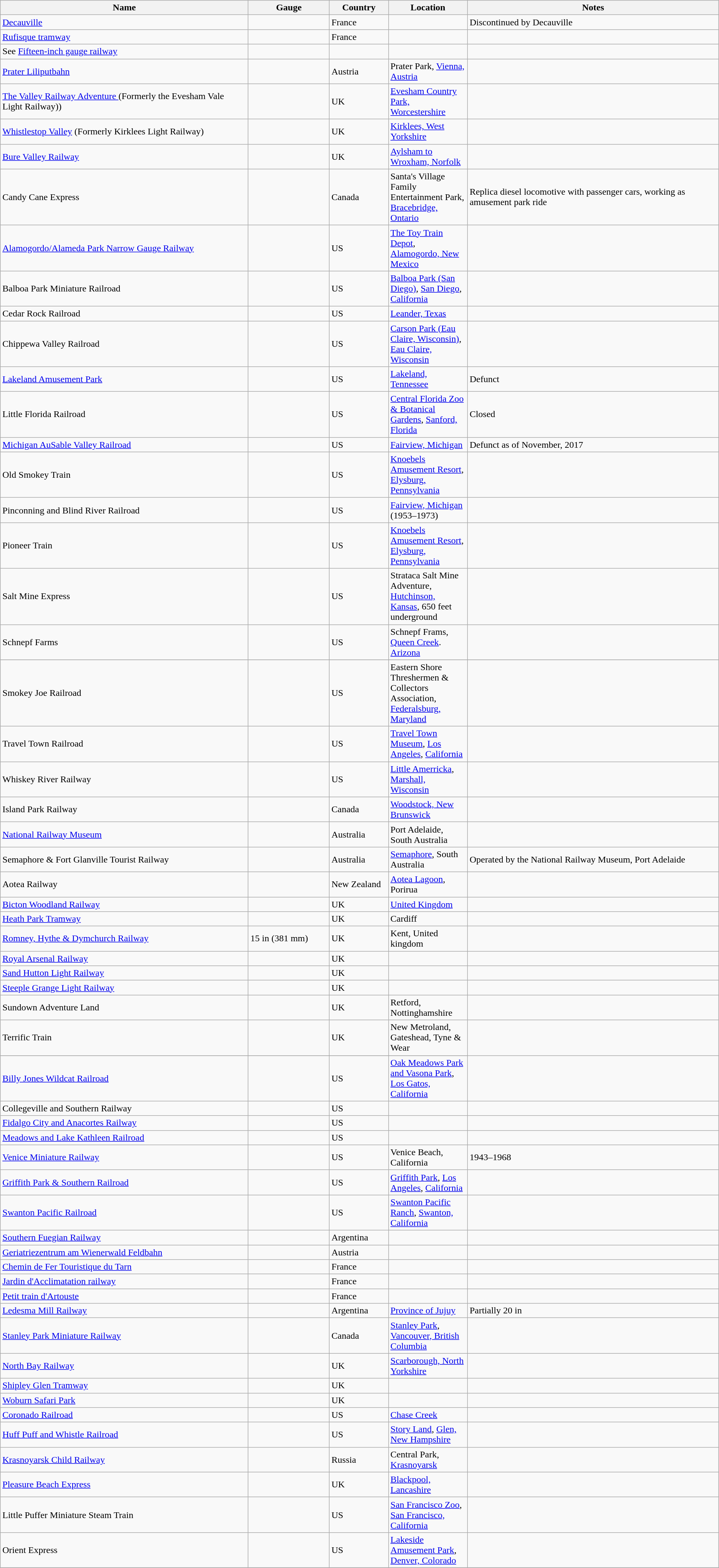<table class="wikitable sortable">
<tr>
<th>Name</th>
<th style="width: 100pt;">Gauge</th>
<th width="95">Country</th>
<th width="130">Location</th>
<th>Notes</th>
</tr>
<tr>
<td><a href='#'>Decauville</a></td>
<td></td>
<td> France</td>
<td></td>
<td>Discontinued by Decauville</td>
</tr>
<tr>
<td><a href='#'>Rufisque tramway</a></td>
<td></td>
<td> France</td>
<td></td>
<td></td>
</tr>
<tr>
<td>See <a href='#'>Fifteen-inch gauge railway</a></td>
<td></td>
<td></td>
<td></td>
<td></td>
</tr>
<tr>
<td><a href='#'>Prater Liliputbahn</a></td>
<td></td>
<td> Austria</td>
<td>Prater Park, <a href='#'>Vienna, Austria</a></td>
<td></td>
</tr>
<tr>
<td><a href='#'>The Valley Railway Adventure </a> (Formerly the Evesham Vale Light Railway))</td>
<td></td>
<td> UK</td>
<td><a href='#'>Evesham Country Park, Worcestershire</a></td>
<td></td>
</tr>
<tr>
<td><a href='#'>Whistlestop Valley</a> (Formerly Kirklees Light Railway)</td>
<td></td>
<td> UK</td>
<td><a href='#'>Kirklees, West Yorkshire</a></td>
<td></td>
</tr>
<tr>
<td><a href='#'>Bure Valley Railway </a></td>
<td></td>
<td> UK</td>
<td><a href='#'>Aylsham to Wroxham, Norfolk</a></td>
</tr>
<tr>
<td>Candy Cane Express</td>
<td></td>
<td> Canada</td>
<td>Santa's Village Family Entertainment Park, <a href='#'>Bracebridge, Ontario</a></td>
<td>Replica diesel locomotive with passenger cars, working as amusement park ride</td>
</tr>
<tr>
<td><a href='#'>Alamogordo/Alameda Park Narrow Gauge Railway</a></td>
<td></td>
<td> US</td>
<td><a href='#'>The Toy Train Depot</a>, <a href='#'>Alamogordo, New Mexico</a></td>
<td></td>
</tr>
<tr>
<td>Balboa Park Miniature Railroad</td>
<td></td>
<td> US</td>
<td><a href='#'>Balboa Park (San Diego)</a>, <a href='#'>San Diego</a>, <a href='#'>California</a></td>
<td></td>
</tr>
<tr>
<td>Cedar Rock Railroad</td>
<td></td>
<td> US</td>
<td><a href='#'>Leander, Texas</a></td>
<td></td>
</tr>
<tr>
<td>Chippewa Valley Railroad</td>
<td></td>
<td> US</td>
<td><a href='#'>Carson Park (Eau Claire, Wisconsin)</a>, <a href='#'>Eau Claire, Wisconsin</a></td>
<td></td>
</tr>
<tr>
<td><a href='#'>Lakeland Amusement Park</a></td>
<td></td>
<td> US</td>
<td><a href='#'>Lakeland, Tennessee</a></td>
<td>Defunct</td>
</tr>
<tr>
<td>Little Florida Railroad</td>
<td></td>
<td> US</td>
<td><a href='#'>Central Florida Zoo & Botanical Gardens</a>, <a href='#'>Sanford, Florida</a></td>
<td>Closed</td>
</tr>
<tr id="Michigan AuSable Valley Railroad">
<td><a href='#'>Michigan AuSable Valley Railroad</a></td>
<td></td>
<td> US</td>
<td><a href='#'>Fairview, Michigan</a></td>
<td>Defunct as of November, 2017</td>
</tr>
<tr>
<td>Old Smokey Train</td>
<td></td>
<td> US</td>
<td><a href='#'>Knoebels Amusement Resort</a>, <a href='#'>Elysburg, Pennsylvania</a></td>
<td></td>
</tr>
<tr>
<td>Pinconning and Blind River Railroad</td>
<td></td>
<td> US</td>
<td><a href='#'>Fairview, Michigan</a> (1953–1973)</td>
<td></td>
</tr>
<tr>
<td>Pioneer Train</td>
<td></td>
<td> US</td>
<td><a href='#'>Knoebels Amusement Resort</a>, <a href='#'>Elysburg, Pennsylvania</a></td>
<td></td>
</tr>
<tr>
<td>Salt Mine Express</td>
<td></td>
<td> US</td>
<td>Strataca Salt Mine Adventure, <a href='#'>Hutchinson, Kansas</a>, 650 feet underground</td>
<td></td>
</tr>
<tr>
<td>Schnepf Farms</td>
<td></td>
<td> US</td>
<td>Schnepf Frams, <a href='#'>Queen Creek</a>. <a href='#'>Arizona</a></td>
<td></td>
</tr>
<tr>
</tr>
<tr>
<td>Smokey Joe Railroad</td>
<td></td>
<td> US</td>
<td>Eastern Shore Threshermen & Collectors Association, <a href='#'>Federalsburg, Maryland</a></td>
<td></td>
</tr>
<tr>
<td>Travel Town Railroad</td>
<td></td>
<td> US</td>
<td><a href='#'>Travel Town Museum</a>, <a href='#'>Los Angeles</a>, <a href='#'>California</a></td>
<td></td>
</tr>
<tr>
<td>Whiskey River Railway</td>
<td></td>
<td> US</td>
<td><a href='#'>Little Amerricka</a>, <a href='#'>Marshall, Wisconsin</a></td>
<td></td>
</tr>
<tr>
<td>Island Park Railway</td>
<td></td>
<td> Canada</td>
<td><a href='#'>Woodstock, New Brunswick</a></td>
<td></td>
</tr>
<tr>
<td><a href='#'>National Railway Museum</a></td>
<td></td>
<td> Australia</td>
<td>Port Adelaide, South Australia</td>
<td></td>
</tr>
<tr>
<td>Semaphore & Fort Glanville Tourist Railway</td>
<td></td>
<td> Australia</td>
<td><a href='#'>Semaphore</a>, South Australia</td>
<td>Operated by the National Railway Museum, Port Adelaide</td>
</tr>
<tr>
<td>Aotea Railway</td>
<td></td>
<td> New Zealand</td>
<td><a href='#'>Aotea Lagoon</a>, Porirua</td>
<td></td>
</tr>
<tr>
<td><a href='#'>Bicton Woodland Railway</a></td>
<td></td>
<td> UK</td>
<td><a href='#'>United Kingdom</a></td>
<td></td>
</tr>
<tr>
<td><a href='#'>Heath Park Tramway</a></td>
<td> <br> </td>
<td> UK</td>
<td>Cardiff</td>
<td></td>
</tr>
<tr>
<td><a href='#'>Romney, Hythe & Dymchurch Railway</a></td>
<td>15 in (381 mm)</td>
<td> UK</td>
<td>Kent, United kingdom</td>
<td></td>
</tr>
<tr>
<td><a href='#'>Royal Arsenal Railway</a></td>
<td></td>
<td> UK</td>
<td></td>
<td></td>
</tr>
<tr>
<td><a href='#'>Sand Hutton Light Railway</a></td>
<td></td>
<td> UK</td>
<td></td>
<td></td>
</tr>
<tr>
<td><a href='#'>Steeple Grange Light Railway</a></td>
<td></td>
<td> UK</td>
<td></td>
<td></td>
</tr>
<tr>
<td>Sundown Adventure Land</td>
<td></td>
<td> UK</td>
<td>Retford, Nottinghamshire</td>
<td></td>
</tr>
<tr>
<td>Terrific Train</td>
<td></td>
<td> UK</td>
<td>New Metroland, Gateshead, Tyne & Wear</td>
</tr>
<tr>
</tr>
<tr>
<td><a href='#'>Billy Jones Wildcat Railroad</a></td>
<td></td>
<td> US</td>
<td><a href='#'>Oak Meadows Park and Vasona Park</a>, <a href='#'>Los Gatos, California</a></td>
<td></td>
</tr>
<tr>
<td>Collegeville and Southern Railway</td>
<td></td>
<td> US</td>
<td></td>
<td></td>
</tr>
<tr>
<td><a href='#'>Fidalgo City and Anacortes Railway</a></td>
<td></td>
<td> US</td>
<td></td>
<td></td>
</tr>
<tr>
<td><a href='#'>Meadows and Lake Kathleen Railroad</a></td>
<td></td>
<td> US</td>
<td></td>
<td></td>
</tr>
<tr>
<td><a href='#'>Venice Miniature Railway</a></td>
<td></td>
<td> US</td>
<td>Venice Beach, California</td>
<td>1943–1968</td>
</tr>
<tr>
<td><a href='#'>Griffith Park & Southern Railroad</a></td>
<td></td>
<td> US</td>
<td><a href='#'>Griffith Park</a>, <a href='#'>Los Angeles</a>, <a href='#'>California</a></td>
<td></td>
</tr>
<tr>
<td><a href='#'>Swanton Pacific Railroad</a></td>
<td></td>
<td> US</td>
<td><a href='#'>Swanton Pacific Ranch</a>, <a href='#'>Swanton, California</a></td>
<td></td>
</tr>
<tr>
<td><a href='#'>Southern Fuegian Railway</a></td>
<td></td>
<td> Argentina</td>
<td></td>
<td></td>
</tr>
<tr>
<td><a href='#'>Geriatriezentrum am Wienerwald Feldbahn</a></td>
<td></td>
<td> Austria</td>
<td></td>
<td></td>
</tr>
<tr>
<td><a href='#'>Chemin de Fer Touristique du Tarn</a></td>
<td></td>
<td> France</td>
<td></td>
<td></td>
</tr>
<tr>
<td><a href='#'>Jardin d'Acclimatation railway</a></td>
<td></td>
<td> France</td>
<td></td>
<td></td>
</tr>
<tr>
<td><a href='#'>Petit train d'Artouste</a></td>
<td></td>
<td> France</td>
<td></td>
<td></td>
</tr>
<tr>
<td><a href='#'>Ledesma Mill Railway</a></td>
<td></td>
<td> Argentina</td>
<td><a href='#'>Province of Jujuy</a></td>
<td>Partially 20 in</td>
</tr>
<tr>
<td><a href='#'>Stanley Park Miniature Railway</a></td>
<td></td>
<td> Canada</td>
<td><a href='#'>Stanley Park</a>, <a href='#'>Vancouver, British Columbia</a></td>
<td></td>
</tr>
<tr>
<td><a href='#'>North Bay Railway</a></td>
<td></td>
<td> UK</td>
<td><a href='#'>Scarborough, North Yorkshire</a></td>
<td></td>
</tr>
<tr>
<td><a href='#'>Shipley Glen Tramway</a></td>
<td></td>
<td> UK</td>
<td></td>
<td></td>
</tr>
<tr>
<td><a href='#'>Woburn Safari Park</a></td>
<td></td>
<td> UK</td>
<td></td>
<td></td>
</tr>
<tr>
<td><a href='#'>Coronado Railroad</a></td>
<td></td>
<td> US</td>
<td><a href='#'>Chase Creek</a></td>
<td></td>
</tr>
<tr>
<td><a href='#'>Huff Puff and Whistle Railroad</a></td>
<td></td>
<td> US</td>
<td><a href='#'>Story Land</a>, <a href='#'>Glen, New Hampshire</a></td>
<td></td>
</tr>
<tr>
<td><a href='#'>Krasnoyarsk Child Railway</a></td>
<td></td>
<td> Russia</td>
<td>Central Park, <a href='#'>Krasnoyarsk</a></td>
<td></td>
</tr>
<tr>
<td><a href='#'>Pleasure Beach Express</a></td>
<td></td>
<td> UK</td>
<td><a href='#'>Blackpool, Lancashire</a></td>
<td></td>
</tr>
<tr>
<td>Little Puffer Miniature Steam Train</td>
<td></td>
<td> US</td>
<td><a href='#'>San Francisco Zoo</a>, <a href='#'>San Francisco, California</a></td>
<td></td>
</tr>
<tr>
<td>Orient Express</td>
<td></td>
<td> US</td>
<td><a href='#'>Lakeside Amusement Park</a>, <a href='#'>Denver, Colorado</a></td>
<td></td>
</tr>
<tr>
</tr>
</table>
